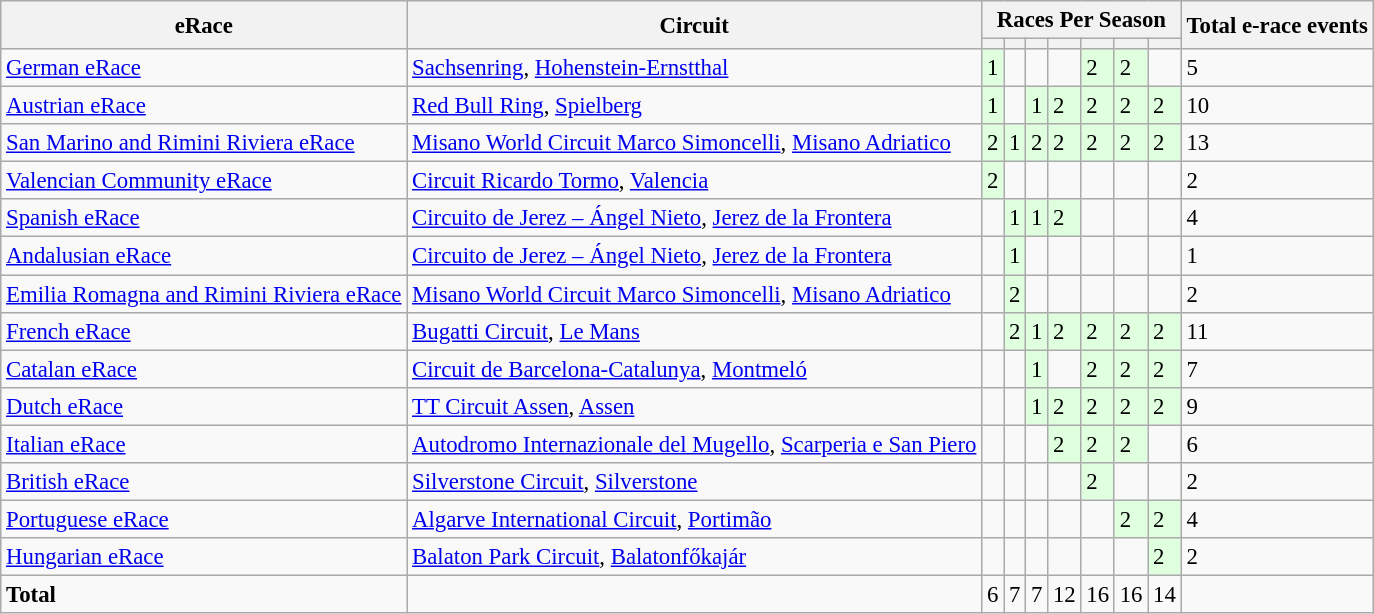<table class="wikitable sortable" style="font-size: 95%;">
<tr>
<th rowspan="2">eRace</th>
<th rowspan="2">Circuit</th>
<th colspan="7">Races Per Season</th>
<th rowspan="2">Total e-race events</th>
</tr>
<tr>
<th></th>
<th></th>
<th></th>
<th></th>
<th></th>
<th></th>
<th></th>
</tr>
<tr>
<td> <a href='#'>German eRace</a></td>
<td><a href='#'>Sachsenring</a>, <a href='#'>Hohenstein-Ernstthal</a></td>
<td style="background-color:#dfffdf">1</td>
<td></td>
<td></td>
<td></td>
<td style="background-color:#dfffdf">2</td>
<td style="background-color:#dfffdf">2</td>
<td></td>
<td>5</td>
</tr>
<tr>
<td> <a href='#'>Austrian eRace</a></td>
<td><a href='#'>Red Bull Ring</a>, <a href='#'>Spielberg</a></td>
<td style="background-color:#dfffdf">1</td>
<td></td>
<td style="background-color:#dfffdf">1</td>
<td style="background-color:#dfffdf">2</td>
<td style="background-color:#dfffdf">2</td>
<td style="background-color:#dfffdf">2</td>
<td style="background-color:#dfffdf">2</td>
<td>10</td>
</tr>
<tr>
<td> <a href='#'>San Marino and Rimini Riviera eRace</a></td>
<td><a href='#'>Misano World Circuit Marco Simoncelli</a>, <a href='#'>Misano Adriatico</a></td>
<td style="background-color:#dfffdf">2</td>
<td style="background-color:#dfffdf">1</td>
<td style="background-color:#dfffdf">2</td>
<td style="background-color:#dfffdf">2</td>
<td style="background-color:#dfffdf">2</td>
<td style="background-color:#dfffdf">2</td>
<td style="background-color:#dfffdf">2</td>
<td>13</td>
</tr>
<tr>
<td> <a href='#'>Valencian Community eRace</a></td>
<td><a href='#'>Circuit Ricardo Tormo</a>, <a href='#'>Valencia</a></td>
<td style="background-color:#dfffdf">2</td>
<td></td>
<td></td>
<td></td>
<td></td>
<td></td>
<td></td>
<td>2</td>
</tr>
<tr>
<td> <a href='#'>Spanish eRace</a></td>
<td><a href='#'>Circuito de Jerez – Ángel Nieto</a>, <a href='#'>Jerez de la Frontera</a></td>
<td></td>
<td style="background-color:#dfffdf">1</td>
<td style="background-color:#dfffdf">1</td>
<td style="background-color:#dfffdf">2</td>
<td></td>
<td></td>
<td></td>
<td>4</td>
</tr>
<tr>
<td> <a href='#'>Andalusian eRace</a></td>
<td><a href='#'>Circuito de Jerez – Ángel Nieto</a>, <a href='#'>Jerez de la Frontera</a></td>
<td></td>
<td style="background-color:#dfffdf">1</td>
<td></td>
<td></td>
<td></td>
<td></td>
<td></td>
<td>1</td>
</tr>
<tr>
<td> <a href='#'>Emilia Romagna and Rimini Riviera eRace</a></td>
<td><a href='#'>Misano World Circuit Marco Simoncelli</a>, <a href='#'>Misano Adriatico</a></td>
<td></td>
<td style="background-color:#dfffdf">2</td>
<td></td>
<td></td>
<td></td>
<td></td>
<td></td>
<td>2</td>
</tr>
<tr>
<td> <a href='#'>French eRace</a></td>
<td><a href='#'>Bugatti Circuit</a>, <a href='#'>Le Mans</a></td>
<td></td>
<td style="background-color:#dfffdf">2</td>
<td style="background-color:#dfffdf">1</td>
<td style="background-color:#dfffdf">2</td>
<td style="background-color:#dfffdf">2</td>
<td style="background-color:#dfffdf">2</td>
<td style="background-color:#dfffdf">2</td>
<td>11</td>
</tr>
<tr>
<td> <a href='#'>Catalan eRace</a></td>
<td><a href='#'>Circuit de Barcelona-Catalunya</a>, <a href='#'>Montmeló</a></td>
<td></td>
<td></td>
<td style="background-color:#dfffdf">1</td>
<td></td>
<td style="background-color:#dfffdf">2</td>
<td style="background-color:#dfffdf">2</td>
<td style="background-color:#dfffdf">2</td>
<td>7</td>
</tr>
<tr>
<td> <a href='#'>Dutch eRace</a></td>
<td><a href='#'>TT Circuit Assen</a>, <a href='#'>Assen</a></td>
<td></td>
<td></td>
<td style="background-color:#dfffdf">1</td>
<td style="background-color:#dfffdf">2</td>
<td style="background-color:#dfffdf">2</td>
<td style="background-color:#dfffdf">2</td>
<td style="background-color:#dfffdf">2</td>
<td>9</td>
</tr>
<tr>
<td> <a href='#'>Italian eRace</a></td>
<td><a href='#'>Autodromo Internazionale del Mugello</a>, <a href='#'>Scarperia e San Piero</a></td>
<td></td>
<td></td>
<td></td>
<td style="background-color:#dfffdf">2</td>
<td style="background-color:#dfffdf">2</td>
<td style="background-color:#dfffdf">2</td>
<td></td>
<td>6</td>
</tr>
<tr>
<td> <a href='#'>British eRace</a></td>
<td><a href='#'>Silverstone Circuit</a>, <a href='#'>Silverstone</a></td>
<td></td>
<td></td>
<td></td>
<td></td>
<td style="background-color:#dfffdf">2</td>
<td></td>
<td></td>
<td>2</td>
</tr>
<tr>
<td> <a href='#'>Portuguese eRace</a></td>
<td><a href='#'>Algarve International Circuit</a>, <a href='#'>Portimão</a></td>
<td></td>
<td></td>
<td></td>
<td></td>
<td></td>
<td style="background-color:#dfffdf">2</td>
<td style="background-color:#dfffdf">2</td>
<td>4</td>
</tr>
<tr>
<td> <a href='#'>Hungarian eRace</a></td>
<td><a href='#'>Balaton Park Circuit</a>, <a href='#'>Balatonfőkajár</a></td>
<td></td>
<td></td>
<td></td>
<td></td>
<td></td>
<td></td>
<td style="background-color:#dfffdf">2</td>
<td>2</td>
</tr>
<tr>
<td><strong>Total</strong></td>
<td></td>
<td>6</td>
<td>7</td>
<td>7</td>
<td>12</td>
<td>16</td>
<td>16</td>
<td>14</td>
</tr>
</table>
